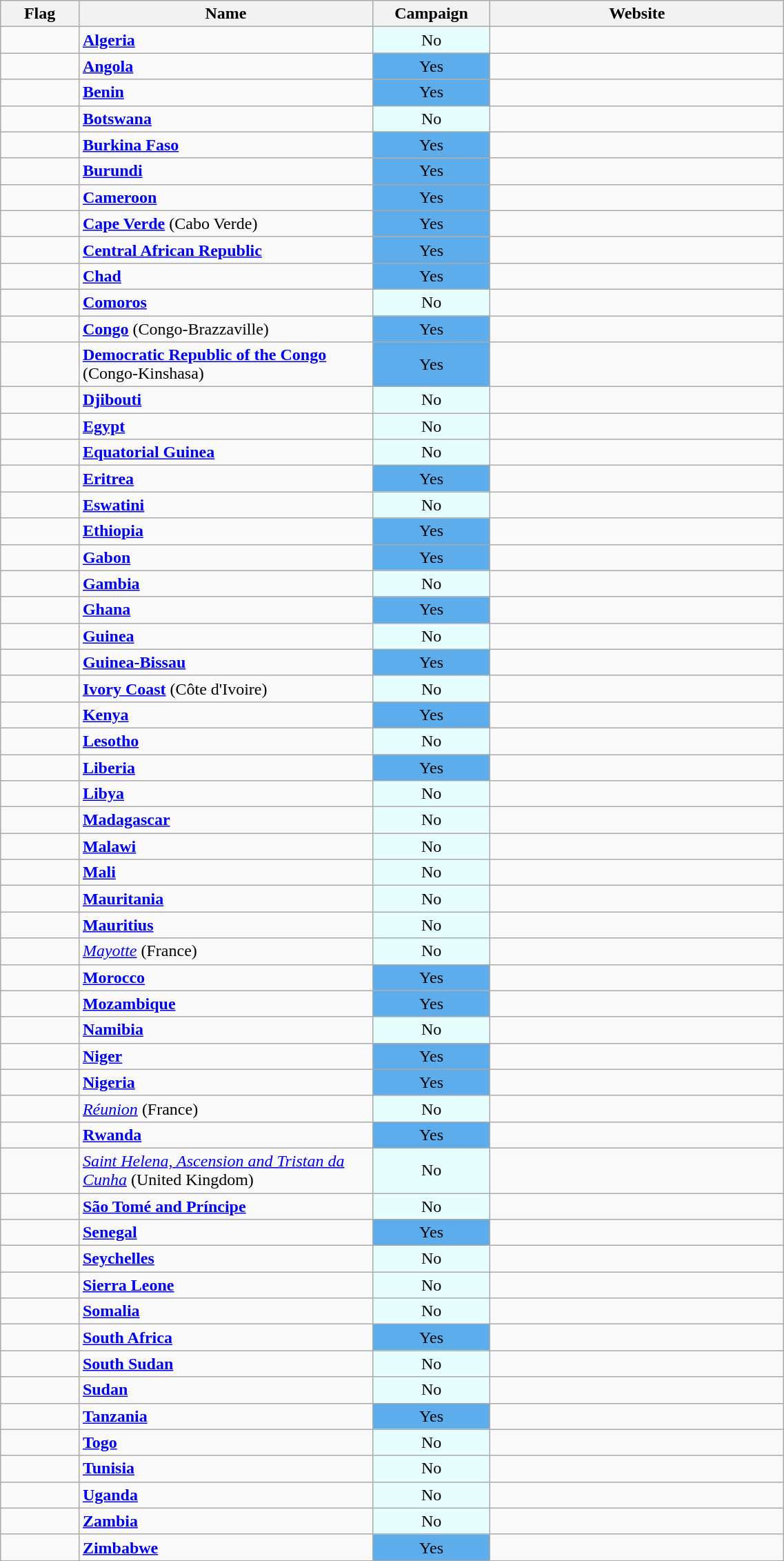<table class="wikitable sortable" style="width: 60%;">
<tr>
<th class="unsortable" style="width:10%">Flag</th>
<th style="width: 37.5%">Name</th>
<th style="width: 15%; text-align:center;">Campaign</th>
<th style="width: 37.5%; text-align:center;">Website</th>
</tr>
<tr>
<td></td>
<td><strong><a href='#'>Algeria</a></strong></td>
<td style="width: 15%; text-align:center; background:#E7FEFF;">No</td>
<td></td>
</tr>
<tr>
<td></td>
<td><strong><a href='#'>Angola</a></strong></td>
<td style="text-align:center; background:#5DADEC;">Yes</td>
<td></td>
</tr>
<tr>
<td></td>
<td><strong><a href='#'>Benin</a></strong></td>
<td style="text-align:center; background:#5DADEC;">Yes</td>
<td></td>
</tr>
<tr>
<td></td>
<td><strong><a href='#'>Botswana</a></strong></td>
<td style="text-align:center; background:#E7FEFF;">No</td>
<td></td>
</tr>
<tr>
<td></td>
<td><strong><a href='#'>Burkina Faso</a></strong></td>
<td style="text-align:center; background:#5DADEC;">Yes</td>
<td></td>
</tr>
<tr>
<td></td>
<td><strong><a href='#'>Burundi</a></strong></td>
<td style="text-align:center; background:#5DADEC;">Yes</td>
<td></td>
</tr>
<tr>
<td></td>
<td><strong><a href='#'>Cameroon</a></strong></td>
<td style="text-align:center; background:#5DADEC;">Yes</td>
<td></td>
</tr>
<tr>
<td></td>
<td><strong><a href='#'>Cape Verde</a></strong> (Cabo Verde)</td>
<td style="text-align:center; background:#5DADEC;">Yes</td>
<td></td>
</tr>
<tr>
<td></td>
<td><strong><a href='#'>Central African Republic</a></strong></td>
<td style="text-align:center; background:#5DADEC;">Yes</td>
<td></td>
</tr>
<tr>
<td></td>
<td><strong><a href='#'>Chad</a></strong></td>
<td style="text-align:center; background:#5DADEC;">Yes</td>
<td></td>
</tr>
<tr>
<td></td>
<td><strong><a href='#'>Comoros</a></strong></td>
<td style="text-align:center; background:#E7FEFF;">No</td>
<td></td>
</tr>
<tr>
<td></td>
<td><strong><a href='#'>Congo</a></strong> (Congo-Brazzaville)</td>
<td style="text-align:center; background:#5DADEC;">Yes</td>
<td></td>
</tr>
<tr>
<td></td>
<td><strong><a href='#'>Democratic Republic of the Congo</a></strong> (Congo-Kinshasa)</td>
<td style="text-align:center; background:#5DADEC;">Yes</td>
<td></td>
</tr>
<tr>
<td></td>
<td><strong><a href='#'>Djibouti</a></strong></td>
<td style="text-align:center; background:#E7FEFF;">No</td>
<td></td>
</tr>
<tr>
<td></td>
<td><strong><a href='#'>Egypt</a></strong></td>
<td style="text-align:center; background:#E7FEFF;">No</td>
<td></td>
</tr>
<tr>
<td></td>
<td><strong><a href='#'>Equatorial Guinea</a></strong></td>
<td style="text-align:center; background:#E7FEFF;">No</td>
<td></td>
</tr>
<tr>
<td></td>
<td><strong><a href='#'>Eritrea</a></strong></td>
<td style="text-align:center; background:#5DADEC;">Yes</td>
<td></td>
</tr>
<tr>
<td></td>
<td><strong><a href='#'>Eswatini</a></strong></td>
<td style="text-align:center; background:#E7FEFF;">No</td>
<td></td>
</tr>
<tr>
<td></td>
<td><strong><a href='#'>Ethiopia</a></strong></td>
<td style="text-align:center; background:#5DADEC;">Yes</td>
<td></td>
</tr>
<tr>
<td></td>
<td><strong><a href='#'>Gabon</a></strong></td>
<td style="text-align:center; background:#5DADEC;">Yes</td>
<td></td>
</tr>
<tr>
<td></td>
<td><strong><a href='#'>Gambia</a></strong></td>
<td style="text-align:center; background:#E7FEFF;">No</td>
<td></td>
</tr>
<tr>
<td></td>
<td><strong><a href='#'>Ghana</a></strong></td>
<td style="text-align:center; background:#5DADEC;">Yes</td>
<td></td>
</tr>
<tr>
<td></td>
<td><strong><a href='#'>Guinea</a></strong></td>
<td style="text-align:center; background:#E7FEFF;">No</td>
<td></td>
</tr>
<tr>
<td></td>
<td><strong><a href='#'>Guinea-Bissau</a></strong></td>
<td style="text-align:center; background:#5DADEC;">Yes</td>
<td></td>
</tr>
<tr>
<td></td>
<td><strong><a href='#'>Ivory Coast</a></strong> (Côte d'Ivoire)</td>
<td style="text-align:center; background:#E7FEFF;">No</td>
<td></td>
</tr>
<tr>
<td></td>
<td><strong><a href='#'>Kenya</a></strong></td>
<td style="text-align:center; background:#5DADEC;">Yes</td>
<td></td>
</tr>
<tr>
<td></td>
<td><strong><a href='#'>Lesotho</a></strong></td>
<td style="text-align:center; background:#E7FEFF;">No</td>
<td></td>
</tr>
<tr>
<td></td>
<td><strong><a href='#'>Liberia</a></strong></td>
<td style="text-align:center; background:#5DADEC;">Yes</td>
<td></td>
</tr>
<tr>
<td></td>
<td><strong><a href='#'>Libya</a></strong></td>
<td style="text-align:center; background:#E7FEFF;">No</td>
<td></td>
</tr>
<tr>
<td></td>
<td><strong><a href='#'>Madagascar</a></strong></td>
<td style="text-align:center; background:#E7FEFF;">No</td>
<td></td>
</tr>
<tr>
<td></td>
<td><strong><a href='#'>Malawi</a></strong></td>
<td style="text-align:center; background:#E7FEFF;">No</td>
<td></td>
</tr>
<tr>
<td></td>
<td><strong><a href='#'>Mali</a></strong></td>
<td style="text-align:center; background:#E7FEFF;">No</td>
<td></td>
</tr>
<tr>
<td></td>
<td><strong><a href='#'>Mauritania</a></strong></td>
<td style="text-align:center; background:#E7FEFF;">No</td>
<td></td>
</tr>
<tr>
<td></td>
<td><strong><a href='#'>Mauritius</a></strong></td>
<td style="text-align:center; background:#E7FEFF;">No</td>
<td></td>
</tr>
<tr>
<td></td>
<td><em><a href='#'>Mayotte</a></em> (France)</td>
<td style="text-align:center; background:#E7FEFF;">No</td>
<td></td>
</tr>
<tr>
<td></td>
<td><strong><a href='#'>Morocco</a></strong></td>
<td style="text-align:center; background:#5DADEC;">Yes</td>
<td></td>
</tr>
<tr>
<td></td>
<td><strong><a href='#'>Mozambique</a></strong></td>
<td style="text-align:center; background:#5DADEC;">Yes</td>
<td></td>
</tr>
<tr>
<td></td>
<td><strong><a href='#'>Namibia</a></strong></td>
<td style="text-align:center; background:#E7FEFF;">No</td>
<td></td>
</tr>
<tr>
<td></td>
<td><strong><a href='#'>Niger</a></strong></td>
<td style="text-align:center; background:#5DADEC;">Yes</td>
<td></td>
</tr>
<tr>
<td></td>
<td><strong><a href='#'>Nigeria</a></strong></td>
<td style="text-align:center; background:#5DADEC;">Yes</td>
<td></td>
</tr>
<tr>
<td></td>
<td><em><a href='#'>Réunion</a></em> (France)</td>
<td style="text-align:center; background:#E7FEFF;">No</td>
<td></td>
</tr>
<tr>
<td></td>
<td><strong><a href='#'>Rwanda</a></strong></td>
<td style="text-align:center; background:#5DADEC;">Yes</td>
<td></td>
</tr>
<tr>
<td></td>
<td><em><a href='#'>Saint Helena, Ascension and Tristan da Cunha</a></em> (United Kingdom)</td>
<td style="text-align:center; background:#E7FEFF;">No</td>
<td></td>
</tr>
<tr>
<td></td>
<td><strong><a href='#'>São Tomé and Príncipe</a></strong></td>
<td style="text-align:center; background:#E7FEFF;">No</td>
<td></td>
</tr>
<tr>
<td></td>
<td><strong><a href='#'>Senegal</a></strong></td>
<td style="text-align:center; background:#5DADEC;">Yes</td>
<td></td>
</tr>
<tr>
<td></td>
<td><strong><a href='#'>Seychelles</a></strong></td>
<td style="text-align:center; background:#E7FEFF;">No</td>
<td></td>
</tr>
<tr>
<td></td>
<td><strong><a href='#'>Sierra Leone</a></strong></td>
<td style="text-align:center; background:#E7FEFF;">No</td>
<td></td>
</tr>
<tr>
<td></td>
<td><strong><a href='#'>Somalia</a></strong></td>
<td style="text-align:center; background:#E7FEFF;">No</td>
<td></td>
</tr>
<tr>
<td></td>
<td><strong><a href='#'>South Africa</a></strong></td>
<td style="text-align:center; background:#5DADEC;">Yes</td>
<td></td>
</tr>
<tr>
<td></td>
<td><strong><a href='#'>South Sudan</a></strong></td>
<td style="text-align:center; background:#E7FEFF;">No</td>
<td></td>
</tr>
<tr>
<td></td>
<td><strong><a href='#'>Sudan</a></strong></td>
<td style="text-align:center; background:#E7FEFF;">No</td>
<td></td>
</tr>
<tr>
<td></td>
<td><strong><a href='#'>Tanzania</a></strong></td>
<td style="text-align:center; background:#5DADEC;">Yes</td>
<td></td>
</tr>
<tr>
<td></td>
<td><strong><a href='#'>Togo</a></strong></td>
<td style="text-align:center; background:#E7FEFF;">No</td>
<td></td>
</tr>
<tr>
<td></td>
<td><strong><a href='#'>Tunisia</a></strong></td>
<td style="text-align:center; background:#E7FEFF;">No</td>
<td></td>
</tr>
<tr>
<td></td>
<td><strong><a href='#'>Uganda</a></strong></td>
<td style="text-align:center; background:#E7FEFF;">No</td>
<td></td>
</tr>
<tr>
<td></td>
<td><strong><a href='#'>Zambia</a></strong></td>
<td style="text-align:center; background:#E7FEFF;">No</td>
<td></td>
</tr>
<tr>
<td></td>
<td><strong><a href='#'>Zimbabwe</a></strong></td>
<td style="text-align:center; background:#5DADEC;">Yes</td>
<td></td>
</tr>
</table>
